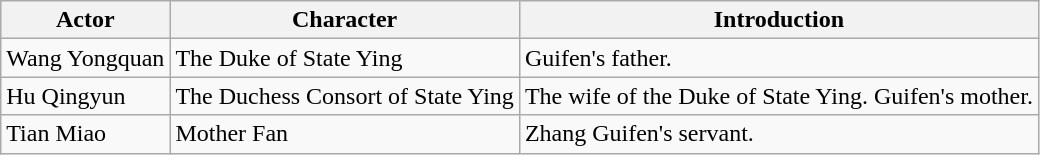<table class="wikitable">
<tr>
<th>Actor</th>
<th>Character</th>
<th>Introduction</th>
</tr>
<tr>
<td>Wang Yongquan</td>
<td>The Duke of State Ying</td>
<td>Guifen's father.</td>
</tr>
<tr>
<td>Hu Qingyun</td>
<td>The Duchess Consort of State Ying</td>
<td>The wife of the Duke of State Ying. Guifen's mother.</td>
</tr>
<tr>
<td>Tian Miao</td>
<td>Mother Fan</td>
<td>Zhang Guifen's servant.</td>
</tr>
</table>
